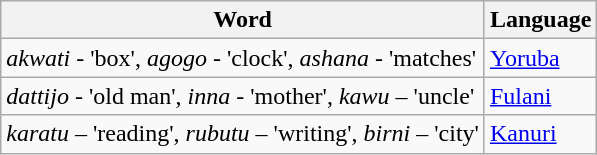<table class="wikitable">
<tr>
<th>Word</th>
<th>Language</th>
</tr>
<tr>
<td><em>akwati</em> - 'box', <em>agogo</em> - 'clock', <em>ashana</em> - 'matches'</td>
<td><a href='#'>Yoruba</a></td>
</tr>
<tr>
<td><em>dattijo</em> - 'old man', <em>inna</em> - 'mother', <em>kawu</em> – 'uncle'</td>
<td><a href='#'>Fulani</a></td>
</tr>
<tr>
<td><em>karatu</em> – 'reading', <em>rubutu</em> – 'writing', <em>birni</em> – 'city'</td>
<td><a href='#'>Kanuri</a></td>
</tr>
</table>
